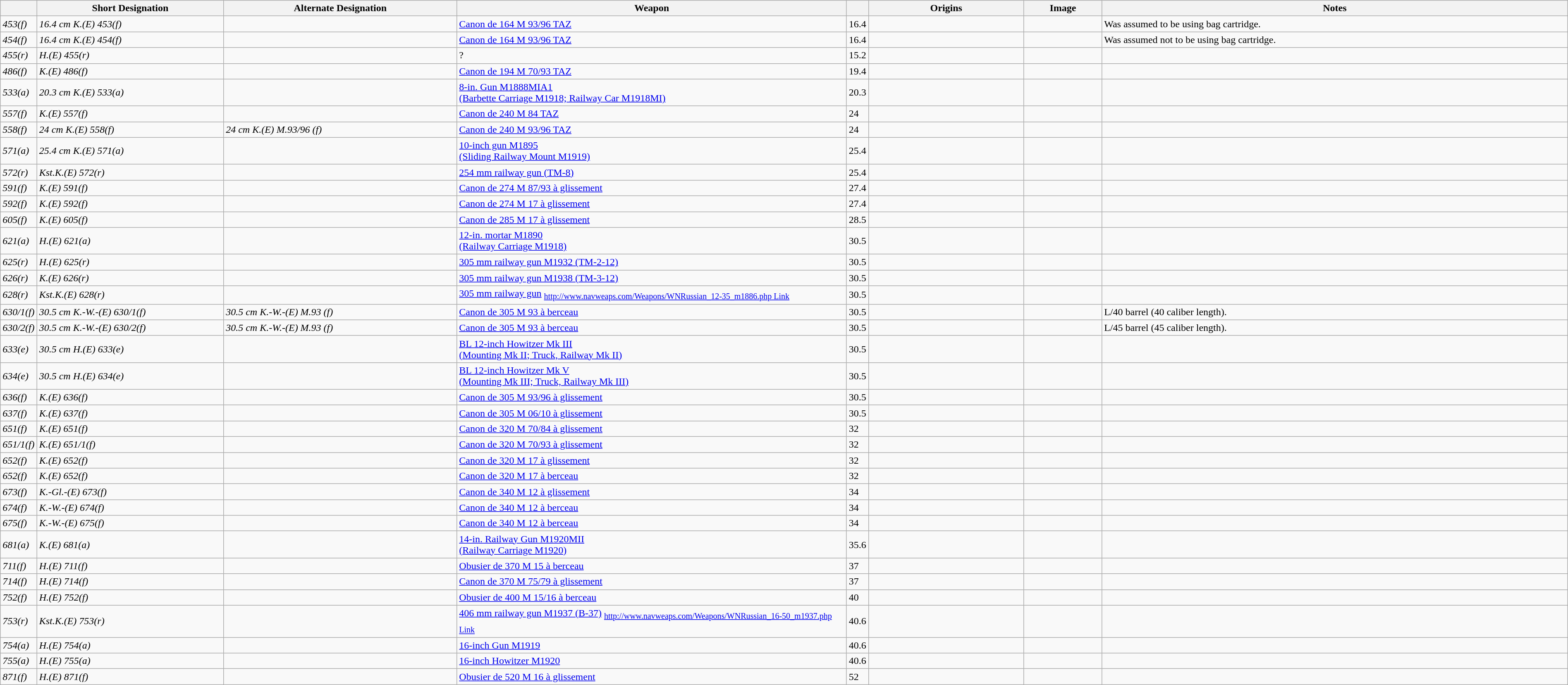<table class="wikitable sortable" style=" width:200%">
<tr>
<th width="2%"></th>
<th width="12%">Short Designation</th>
<th width="15%">Alternate Designation</th>
<th width="25%">Weapon</th>
<th width="1%"><br></th>
<th width="10%">Origins</th>
<th width="5%">Image</th>
<th width="30%">Notes</th>
</tr>
<tr>
<td><em>453(f)</em></td>
<td><em>16.4 cm K.(E) 453(f)</em></td>
<td></td>
<td><a href='#'>Canon de 164 M 93/96 TAZ</a></td>
<td>16.4</td>
<td></td>
<td></td>
<td>Was assumed to be using bag cartridge.</td>
</tr>
<tr>
<td><em>454(f)</em></td>
<td><em>16.4 cm K.(E) 454(f)</em></td>
<td></td>
<td><a href='#'>Canon de 164 M 93/96 TAZ</a></td>
<td>16.4</td>
<td></td>
<td></td>
<td>Was assumed not to be using bag cartridge.</td>
</tr>
<tr>
<td><em>455(r)</em></td>
<td><em>H.(E) 455(r)</em></td>
<td></td>
<td>?</td>
<td>15.2</td>
<td></td>
<td></td>
<td></td>
</tr>
<tr>
<td><em>486(f)</em></td>
<td><em>K.(E) 486(f)</em></td>
<td></td>
<td><a href='#'>Canon de 194 M 70/93 TAZ</a></td>
<td>19.4</td>
<td></td>
<td></td>
<td></td>
</tr>
<tr>
<td><em>533(a)</em></td>
<td><em>20.3 cm K.(E) 533(a)</em></td>
<td></td>
<td><a href='#'>8-in. Gun M1888MIA1<br>(Barbette Carriage M1918; Railway Car M1918MI)</a></td>
<td>20.3</td>
<td></td>
<td></td>
<td></td>
</tr>
<tr>
<td><em>557(f)</em></td>
<td><em>K.(E) 557(f)</em></td>
<td></td>
<td><a href='#'>Canon de 240 M 84 TAZ</a></td>
<td>24</td>
<td></td>
<td></td>
<td></td>
</tr>
<tr>
<td><em>558(f)</em></td>
<td><em>24 cm K.(E) 558(f)</em></td>
<td><em>24 cm K.(E) M.93/96 (f)</em></td>
<td><a href='#'>Canon de 240 M 93/96 TAZ</a></td>
<td>24</td>
<td></td>
<td></td>
<td></td>
</tr>
<tr>
<td><em>571(a)</em></td>
<td><em>25.4 cm K.(E) 571(a)</em></td>
<td></td>
<td><a href='#'>10-inch gun M1895<br>(Sliding Railway Mount M1919)</a></td>
<td>25.4</td>
<td></td>
<td></td>
<td></td>
</tr>
<tr>
<td><em>572(r)</em></td>
<td><em>Kst.K.(E) 572(r)</em></td>
<td></td>
<td><a href='#'>254 mm railway gun (TM-8)</a></td>
<td>25.4</td>
<td></td>
<td></td>
<td></td>
</tr>
<tr>
<td><em>591(f)</em></td>
<td><em>K.(E) 591(f)</em></td>
<td></td>
<td><a href='#'>Canon de 274 M 87/93 à glissement</a></td>
<td>27.4</td>
<td></td>
<td></td>
<td></td>
</tr>
<tr>
<td><em>592(f)</em></td>
<td><em>K.(E) 592(f)</em></td>
<td></td>
<td><a href='#'>Canon de 274 M 17 à glissement</a></td>
<td>27.4</td>
<td></td>
<td></td>
<td></td>
</tr>
<tr>
<td><em>605(f)</em></td>
<td><em>K.(E) 605(f)</em></td>
<td></td>
<td><a href='#'>Canon de 285 M 17 à glissement</a></td>
<td>28.5</td>
<td></td>
<td></td>
<td></td>
</tr>
<tr>
<td><em>621(a)</em></td>
<td><em>H.(E) 621(a)</em></td>
<td></td>
<td><a href='#'>12-in. mortar M1890<br>(Railway Carriage M1918)</a></td>
<td>30.5</td>
<td></td>
<td></td>
<td></td>
</tr>
<tr>
<td><em>625(r)</em></td>
<td><em>H.(E) 625(r)</em></td>
<td></td>
<td><a href='#'>305 mm railway gun M1932 (TM-2-12)</a></td>
<td>30.5</td>
<td></td>
<td></td>
<td></td>
</tr>
<tr>
<td><em>626(r)</em></td>
<td><em>K.(E) 626(r)</em></td>
<td></td>
<td><a href='#'>305 mm railway gun M1938 (TM-3-12)</a></td>
<td>30.5</td>
<td></td>
<td></td>
<td></td>
</tr>
<tr>
<td><em>628(r)</em></td>
<td><em>Kst.K.(E) 628(r)</em></td>
<td></td>
<td><a href='#'>305 mm railway gun</a> <sub><a href='#'>http://www.navweaps.com/Weapons/WNRussian_12-35_m1886.php Link</a></sub></td>
<td>30.5</td>
<td></td>
<td></td>
<td></td>
</tr>
<tr>
<td><em>630/1(f)</em></td>
<td><em>30.5 cm K.-W.-(E) 630/1(f)</em></td>
<td><em>30.5 cm K.-W.-(E) M.93 (f)</em></td>
<td><a href='#'>Canon de 305 M 93 à berceau</a></td>
<td>30.5</td>
<td></td>
<td></td>
<td>L/40 barrel (40 caliber length).</td>
</tr>
<tr>
<td><em>630/2(f)</em></td>
<td><em>30.5 cm K.-W.-(E) 630/2(f)</em></td>
<td><em>30.5 cm K.-W.-(E) M.93 (f)</em></td>
<td><a href='#'>Canon de 305 M 93 à berceau</a></td>
<td>30.5</td>
<td></td>
<td></td>
<td>L/45 barrel (45 caliber length).</td>
</tr>
<tr>
<td><em>633(e)</em></td>
<td><em>30.5 cm H.(E) 633(e)</em></td>
<td></td>
<td><a href='#'>BL 12-inch Howitzer Mk III<br>(Mounting Mk II; Truck, Railway Mk II)</a></td>
<td>30.5</td>
<td></td>
<td></td>
<td></td>
</tr>
<tr>
<td><em>634(e)</em></td>
<td><em>30.5 cm H.(E) 634(e)</em></td>
<td></td>
<td><a href='#'>BL 12-inch Howitzer Mk V<br>(Mounting Mk III; Truck, Railway Mk III)</a></td>
<td>30.5</td>
<td></td>
<td></td>
<td></td>
</tr>
<tr>
<td><em>636(f)</em></td>
<td><em>K.(E) 636(f)</em></td>
<td></td>
<td><a href='#'>Canon de 305 M 93/96 à glissement</a></td>
<td>30.5</td>
<td></td>
<td></td>
<td></td>
</tr>
<tr>
<td><em>637(f)</em></td>
<td><em>K.(E) 637(f)</em></td>
<td></td>
<td><a href='#'>Canon de 305 M 06/10 à glissement</a></td>
<td>30.5</td>
<td></td>
<td></td>
<td></td>
</tr>
<tr>
<td><em>651(f)</em></td>
<td><em>K.(E) 651(f)</em></td>
<td></td>
<td><a href='#'>Canon de 320 M 70/84 à glissement</a></td>
<td>32</td>
<td></td>
<td></td>
<td></td>
</tr>
<tr>
<td><em>651/1(f)</em></td>
<td><em>K.(E) 651/1(f)</em></td>
<td></td>
<td><a href='#'>Canon de 320 M 70/93 à glissement</a></td>
<td>32</td>
<td></td>
<td></td>
<td></td>
</tr>
<tr>
<td><em>652(f)</em></td>
<td><em>K.(E) 652(f)</em></td>
<td></td>
<td><a href='#'>Canon de 320 M 17 à glissement</a></td>
<td>32</td>
<td></td>
<td></td>
<td></td>
</tr>
<tr>
<td><em>652(f)</em></td>
<td><em>K.(E) 652(f)</em></td>
<td></td>
<td><a href='#'>Canon de 320 M 17 à berceau</a></td>
<td>32</td>
<td></td>
<td></td>
<td></td>
</tr>
<tr>
<td><em>673(f)</em></td>
<td><em>K.-Gl.-(E) 673(f)</em></td>
<td></td>
<td><a href='#'>Canon de 340 M 12 à glissement</a></td>
<td>34</td>
<td></td>
<td></td>
<td></td>
</tr>
<tr>
<td><em>674(f)</em></td>
<td><em>K.-W.-(E) 674(f)</em></td>
<td></td>
<td><a href='#'>Canon de 340 M 12 à berceau</a></td>
<td>34</td>
<td></td>
<td></td>
<td></td>
</tr>
<tr>
<td><em>675(f)</em></td>
<td><em>K.-W.-(E) 675(f)</em></td>
<td></td>
<td><a href='#'>Canon de 340 M 12 à berceau</a></td>
<td>34</td>
<td></td>
<td></td>
<td></td>
</tr>
<tr>
<td><em>681(a)</em></td>
<td><em>K.(E) 681(a)</em></td>
<td></td>
<td><a href='#'>14-in. Railway Gun M1920MII<br>(Railway Carriage M1920)</a></td>
<td>35.6</td>
<td></td>
<td></td>
<td></td>
</tr>
<tr>
<td><em>711(f)</em></td>
<td><em>H.(E) 711(f)</em></td>
<td></td>
<td><a href='#'>Obusier de 370 M 15 à berceau</a></td>
<td>37</td>
<td></td>
<td></td>
<td></td>
</tr>
<tr>
<td><em>714(f)</em></td>
<td><em>H.(E) 714(f)</em></td>
<td></td>
<td><a href='#'>Canon de 370 M 75/79 à glissement</a></td>
<td>37</td>
<td></td>
<td></td>
<td></td>
</tr>
<tr>
<td><em>752(f)</em></td>
<td><em>H.(E) 752(f)</em></td>
<td></td>
<td><a href='#'>Obusier de 400 M 15/16 à berceau</a></td>
<td>40</td>
<td></td>
<td></td>
<td></td>
</tr>
<tr>
<td><em>753(r)</em></td>
<td><em>Kst.K.(E) 753(r)</em></td>
<td></td>
<td><a href='#'>406 mm railway gun M1937 (B-37)</a> <sub><a href='#'>http://www.navweaps.com/Weapons/WNRussian_16-50_m1937.php Link</a></sub></td>
<td>40.6</td>
<td></td>
<td></td>
<td></td>
</tr>
<tr>
<td><em>754(a)</em></td>
<td><em>H.(E) 754(a)</em></td>
<td></td>
<td><a href='#'>16-inch Gun M1919</a></td>
<td>40.6</td>
<td></td>
<td></td>
<td></td>
</tr>
<tr>
<td><em>755(a)</em></td>
<td><em>H.(E) 755(a)</em></td>
<td></td>
<td><a href='#'>16-inch Howitzer M1920</a></td>
<td>40.6</td>
<td></td>
<td></td>
<td></td>
</tr>
<tr>
<td><em>871(f)</em></td>
<td><em>H.(E) 871(f)</em></td>
<td></td>
<td><a href='#'>Obusier de 520 M 16 à glissement</a></td>
<td>52</td>
<td></td>
<td></td>
<td></td>
</tr>
</table>
